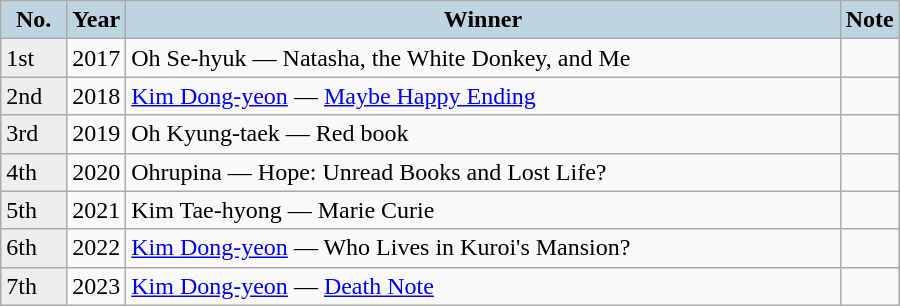<table class="wikitable" style="width:600px">
<tr>
<th style="background:#BED5E1;">No.</th>
<th style="background:#BED5E1;" width="30">Year</th>
<th style="background:#BED5E1;">Winner</th>
<th style="background:#BED5E1;" width="30">Note</th>
</tr>
<tr>
<td style="background:#eeeeee">1st</td>
<td>2017</td>
<td>Oh Se-hyuk —  Natasha, the White Donkey, and Me</td>
<td></td>
</tr>
<tr>
<td style="background:#eeeeee">2nd</td>
<td>2018</td>
<td><a href='#'>Kim Dong-yeon</a> — <a href='#'>Maybe Happy Ending</a></td>
<td></td>
</tr>
<tr>
<td style="background:#eeeeee">3rd</td>
<td>2019</td>
<td>Oh Kyung-taek — Red book</td>
<td></td>
</tr>
<tr>
<td style="background:#eeeeee">4th</td>
<td>2020</td>
<td>Ohrupina  —  Hope: Unread Books and Lost Life?</td>
<td></td>
</tr>
<tr>
<td style="background:#eeeeee">5th</td>
<td>2021</td>
<td>Kim Tae-hyong — Marie Curie</td>
<td></td>
</tr>
<tr>
<td style="background:#eeeeee">6th</td>
<td>2022</td>
<td><a href='#'>Kim Dong-yeon</a> —  Who Lives in Kuroi's Mansion?</td>
<td></td>
</tr>
<tr>
<td style="background:#eeeeee">7th</td>
<td>2023</td>
<td><a href='#'>Kim Dong-yeon</a> — <a href='#'>Death Note</a></td>
<td></td>
</tr>
</table>
